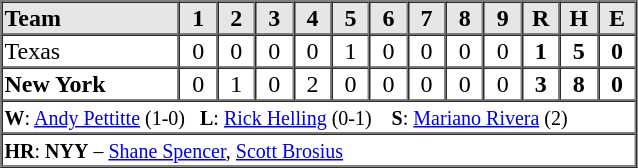<table border=1 cellspacing=0 width=425 style="margin-left:3em;">
<tr style="text-align:center; background-color:#e6e6e6;">
<th align=left width=28%>Team</th>
<th width=6%>1</th>
<th width=6%>2</th>
<th width=6%>3</th>
<th width=6%>4</th>
<th width=6%>5</th>
<th width=6%>6</th>
<th width=6%>7</th>
<th width=6%>8</th>
<th width=6%>9</th>
<th width=6%>R</th>
<th width=6%>H</th>
<th width=6%>E</th>
</tr>
<tr style="text-align:center;">
<td align=left>Texas</td>
<td>0</td>
<td>0</td>
<td>0</td>
<td>0</td>
<td>1</td>
<td>0</td>
<td>0</td>
<td>0</td>
<td>0</td>
<td><strong>1</strong></td>
<td><strong>5</strong></td>
<td><strong>0</strong></td>
</tr>
<tr style="text-align:center;">
<td align=left><strong>New York</strong></td>
<td>0</td>
<td>1</td>
<td>0</td>
<td>2</td>
<td>0</td>
<td>0</td>
<td>0</td>
<td>0</td>
<td>0</td>
<td><strong>3</strong></td>
<td><strong>8</strong></td>
<td><strong>0</strong></td>
</tr>
<tr style="text-align:left;">
<td colspan=14><small><strong>W</strong>: <a href='#'>Andy Pettitte</a> (1-0)   <strong>L</strong>: <a href='#'>Rick Helling</a> (0-1)    <strong>S</strong>: <a href='#'>Mariano Rivera</a> (2)</small></td>
</tr>
<tr style="text-align:left;">
<td colspan=14><small><strong>HR</strong>: <strong>NYY</strong> – <a href='#'>Shane Spencer</a>, <a href='#'>Scott Brosius</a>  </small></td>
</tr>
</table>
